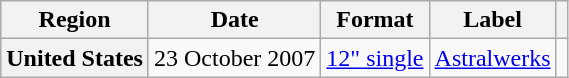<table class="wikitable plainrowheaders">
<tr>
<th scope="col">Region</th>
<th scope="col">Date</th>
<th scope="col">Format</th>
<th scope="col">Label</th>
<th scope="col"></th>
</tr>
<tr>
<th scope="row">United States</th>
<td>23 October 2007</td>
<td><a href='#'>12" single</a></td>
<td><a href='#'>Astralwerks</a></td>
<td align="center"></td>
</tr>
</table>
